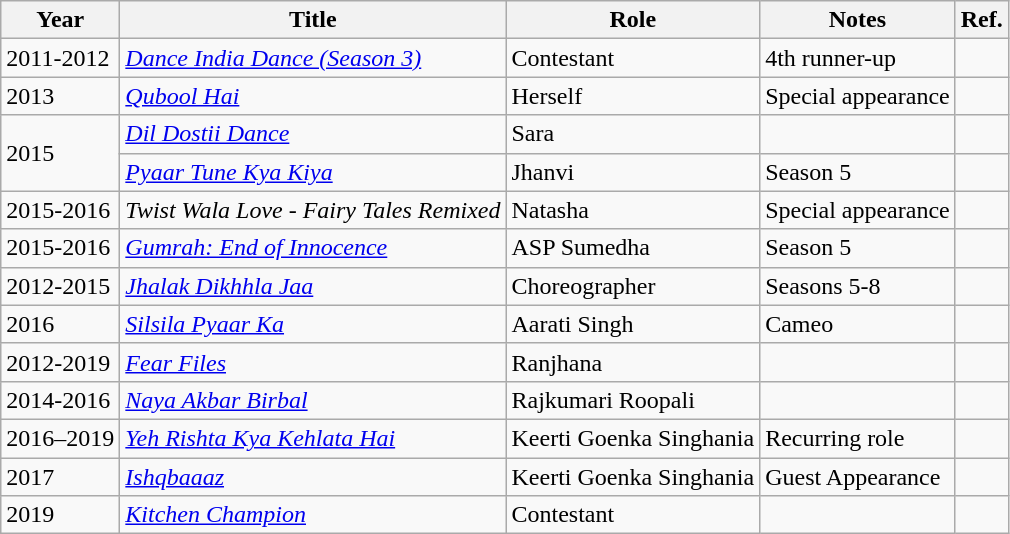<table class="wikitable">
<tr>
<th>Year</th>
<th>Title</th>
<th>Role</th>
<th>Notes</th>
<th>Ref.</th>
</tr>
<tr>
<td>2011-2012</td>
<td><a href='#'><em>Dance India Dance (Season 3)</em></a></td>
<td>Contestant</td>
<td>4th runner-up</td>
<td></td>
</tr>
<tr>
<td>2013</td>
<td><em><a href='#'>Qubool Hai</a></em></td>
<td>Herself</td>
<td>Special appearance</td>
<td></td>
</tr>
<tr>
<td rowspan=2>2015</td>
<td><em><a href='#'>Dil Dostii Dance</a></em></td>
<td>Sara</td>
<td></td>
<td></td>
</tr>
<tr>
<td><em><a href='#'>Pyaar Tune Kya Kiya</a></em></td>
<td>Jhanvi</td>
<td>Season 5</td>
<td></td>
</tr>
<tr>
<td>2015-2016</td>
<td><em>Twist Wala Love - Fairy Tales Remixed</em></td>
<td>Natasha</td>
<td>Special appearance</td>
<td></td>
</tr>
<tr>
<td>2015-2016</td>
<td><em><a href='#'>Gumrah: End of Innocence</a></em></td>
<td>ASP Sumedha</td>
<td>Season 5</td>
<td></td>
</tr>
<tr>
<td>2012-2015</td>
<td><em><a href='#'>Jhalak Dikhhla Jaa</a></em></td>
<td>Choreographer</td>
<td>Seasons 5-8</td>
<td></td>
</tr>
<tr>
<td>2016</td>
<td><em><a href='#'>Silsila Pyaar Ka</a></em></td>
<td>Aarati Singh</td>
<td>Cameo</td>
<td></td>
</tr>
<tr>
<td>2012-2019</td>
<td><a href='#'><em>Fear Files</em></a></td>
<td>Ranjhana</td>
<td></td>
<td></td>
</tr>
<tr>
<td>2014-2016</td>
<td><a href='#'><em>Naya Akbar Birbal</em></a></td>
<td>Rajkumari Roopali</td>
<td></td>
<td></td>
</tr>
<tr>
<td>2016–2019</td>
<td><em><a href='#'>Yeh Rishta Kya Kehlata Hai</a></em></td>
<td>Keerti Goenka Singhania</td>
<td>Recurring role</td>
<td></td>
</tr>
<tr>
<td>2017</td>
<td><em><a href='#'>Ishqbaaaz</a></em></td>
<td>Keerti Goenka Singhania</td>
<td>Guest Appearance</td>
<td></td>
</tr>
<tr>
<td>2019</td>
<td><em><a href='#'>Kitchen Champion</a></em></td>
<td>Contestant</td>
<td></td>
<td></td>
</tr>
</table>
